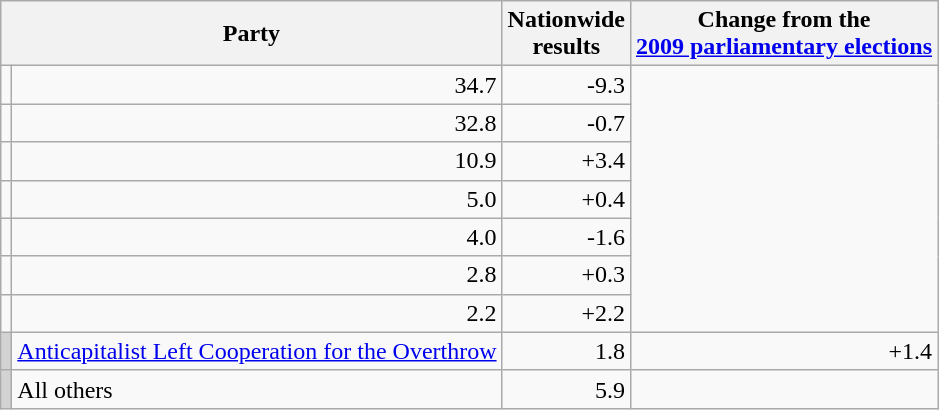<table class="wikitable">
<tr>
<th colspan="2" rowspan="1">Party</th>
<th colspan="1" rowspan="1">Nationwide<br>results</th>
<th colspan="1" rowspan="1">Change from the<br><a href='#'>2009 parliamentary elections</a></th>
</tr>
<tr>
<td></td>
<td align="right">34.7</td>
<td align="right">-9.3</td>
</tr>
<tr>
<td></td>
<td align="right">32.8</td>
<td align="right">-0.7</td>
</tr>
<tr>
<td></td>
<td align="right">10.9</td>
<td align="right">+3.4</td>
</tr>
<tr>
<td></td>
<td align="right">5.0</td>
<td align="right">+0.4</td>
</tr>
<tr>
<td></td>
<td align="right">4.0</td>
<td align="right">-1.6</td>
</tr>
<tr>
<td></td>
<td align="right">2.8</td>
<td align="right">+0.3</td>
</tr>
<tr>
<td></td>
<td align="right">2.2</td>
<td align="right">+2.2</td>
</tr>
<tr>
<td bgcolor="#d3d3d3"></td>
<td><a href='#'>Anticapitalist Left Cooperation for the Overthrow</a></td>
<td align="right">1.8</td>
<td align="right">+1.4</td>
</tr>
<tr>
<td bgcolor="#d3d3d3"></td>
<td>All others</td>
<td align="right">5.9</td>
<td align="right"></td>
</tr>
</table>
